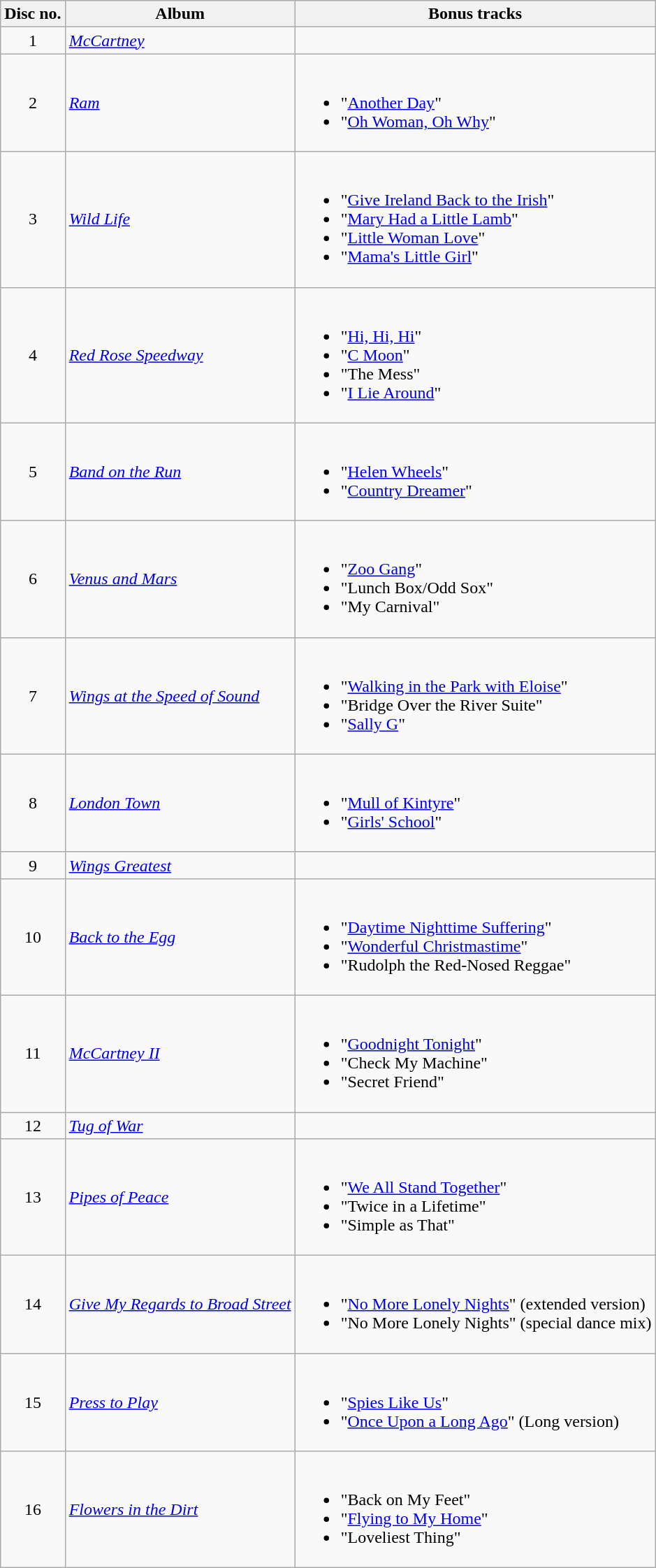<table class="wikitable">
<tr>
<th>Disc no.</th>
<th>Album</th>
<th>Bonus tracks</th>
</tr>
<tr>
<td align="center">1</td>
<td><em><a href='#'>McCartney</a></em></td>
<td></td>
</tr>
<tr>
<td align="center">2</td>
<td><em><a href='#'>Ram</a></em></td>
<td><br><ul><li>"<a href='#'>Another Day</a>"</li><li>"<a href='#'>Oh Woman, Oh Why</a>"</li></ul></td>
</tr>
<tr>
<td align="center">3</td>
<td><em><a href='#'>Wild Life</a></em></td>
<td><br><ul><li>"<a href='#'>Give Ireland Back to the Irish</a>"</li><li>"<a href='#'>Mary Had a Little Lamb</a>"</li><li>"<a href='#'>Little Woman Love</a>"</li><li>"<a href='#'>Mama's Little Girl</a>"</li></ul></td>
</tr>
<tr>
<td align="center">4</td>
<td><em><a href='#'>Red Rose Speedway</a></em></td>
<td><br><ul><li>"<a href='#'>Hi, Hi, Hi</a>"</li><li>"<a href='#'>C Moon</a>"</li><li>"The Mess"</li><li>"<a href='#'>I Lie Around</a>"</li></ul></td>
</tr>
<tr>
<td align="center">5</td>
<td><em><a href='#'>Band on the Run</a></em></td>
<td><br><ul><li>"<a href='#'>Helen Wheels</a>"</li><li>"<a href='#'>Country Dreamer</a>"</li></ul></td>
</tr>
<tr>
<td align="center">6</td>
<td><em><a href='#'>Venus and Mars</a></em></td>
<td><br><ul><li>"<a href='#'>Zoo Gang</a>"</li><li>"Lunch Box/Odd Sox"</li><li>"My Carnival"</li></ul></td>
</tr>
<tr>
<td align="center">7</td>
<td><em><a href='#'>Wings at the Speed of Sound</a></em></td>
<td><br><ul><li>"<a href='#'>Walking in the Park with Eloise</a>"</li><li>"Bridge Over the River Suite"</li><li>"<a href='#'>Sally G</a>"</li></ul></td>
</tr>
<tr>
<td align="center">8</td>
<td><em><a href='#'>London Town</a></em></td>
<td><br><ul><li>"<a href='#'>Mull of Kintyre</a>"</li><li>"<a href='#'>Girls' School</a>"</li></ul></td>
</tr>
<tr>
<td align="center">9</td>
<td><em><a href='#'>Wings Greatest</a></em></td>
<td></td>
</tr>
<tr>
<td align="center">10</td>
<td><em><a href='#'>Back to the Egg</a></em></td>
<td><br><ul><li>"<a href='#'>Daytime Nighttime Suffering</a>"</li><li>"<a href='#'>Wonderful Christmastime</a>"</li><li>"Rudolph the Red-Nosed Reggae"</li></ul></td>
</tr>
<tr>
<td align="center">11</td>
<td><em><a href='#'>McCartney II</a></em></td>
<td><br><ul><li>"<a href='#'>Goodnight Tonight</a>"</li><li>"Check My Machine"</li><li>"Secret Friend"</li></ul></td>
</tr>
<tr>
<td align="center">12</td>
<td><em><a href='#'>Tug of War</a></em></td>
<td></td>
</tr>
<tr>
<td align="center">13</td>
<td><em><a href='#'>Pipes of Peace</a></em></td>
<td><br><ul><li>"<a href='#'>We All Stand Together</a>"</li><li>"Twice in a Lifetime"</li><li>"Simple as That"</li></ul></td>
</tr>
<tr>
<td align="center">14</td>
<td><em><a href='#'>Give My Regards to Broad Street</a></em></td>
<td><br><ul><li>"<a href='#'>No More Lonely Nights</a>" (extended version)</li><li>"No More Lonely Nights" (special dance mix)</li></ul></td>
</tr>
<tr>
<td align="center">15</td>
<td><em><a href='#'>Press to Play</a></em></td>
<td><br><ul><li>"<a href='#'>Spies Like Us</a>"</li><li>"<a href='#'>Once Upon a Long Ago</a>" (Long version)</li></ul></td>
</tr>
<tr>
<td align="center">16</td>
<td><em><a href='#'>Flowers in the Dirt</a></em></td>
<td><br><ul><li>"Back on My Feet"</li><li>"<a href='#'>Flying to My Home</a>"</li><li>"Loveliest Thing"</li></ul></td>
</tr>
</table>
